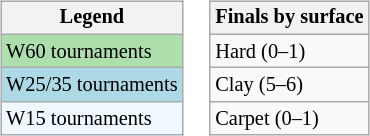<table>
<tr valign=top>
<td><br><table class="wikitable" style="font-size:85%">
<tr>
<th>Legend</th>
</tr>
<tr style="background:#addfad;">
<td>W60 tournaments</td>
</tr>
<tr style="background:lightblue;">
<td>W25/35 tournaments</td>
</tr>
<tr style="background:#f0f8ff;">
<td>W15 tournaments</td>
</tr>
</table>
</td>
<td><br><table class="wikitable" style="font-size:85%">
<tr>
<th>Finals by surface</th>
</tr>
<tr>
<td>Hard (0–1)</td>
</tr>
<tr>
<td>Clay (5–6)</td>
</tr>
<tr>
<td>Carpet (0–1)</td>
</tr>
</table>
</td>
</tr>
</table>
